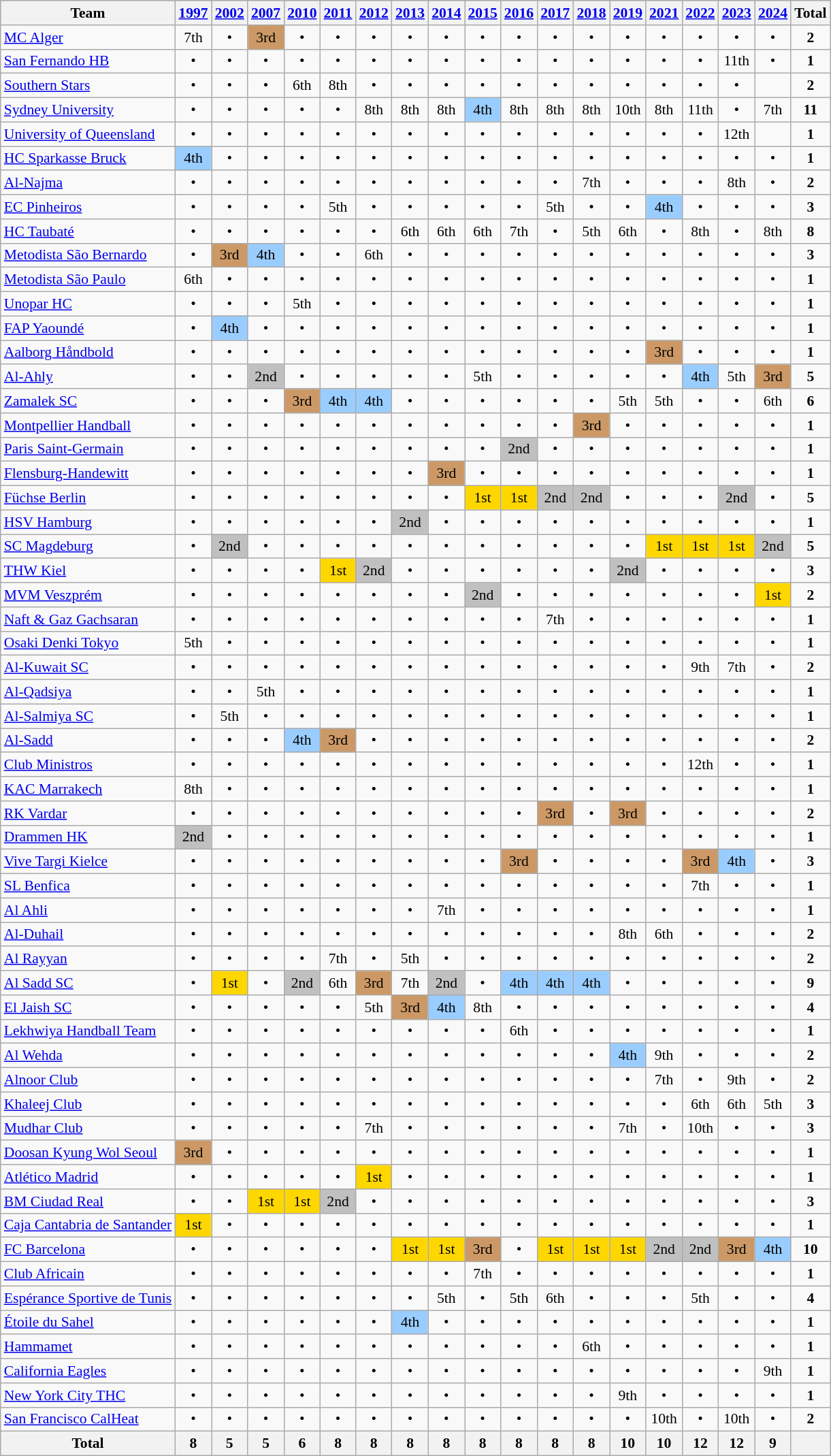<table class="wikitable" style="text-align:center; font-size:90%">
<tr bgcolor=#C1D8FF>
<th>Team</th>
<th><a href='#'>1997</a></th>
<th><a href='#'>2002</a></th>
<th><a href='#'>2007</a></th>
<th><a href='#'>2010</a></th>
<th><a href='#'>2011</a></th>
<th><a href='#'>2012</a></th>
<th><a href='#'>2013</a></th>
<th><a href='#'>2014</a></th>
<th><a href='#'>2015</a></th>
<th><a href='#'>2016</a></th>
<th><a href='#'>2017</a></th>
<th><a href='#'>2018</a></th>
<th><a href='#'>2019</a></th>
<th><a href='#'>2021</a></th>
<th><a href='#'>2022</a></th>
<th><a href='#'>2023</a></th>
<th><a href='#'>2024</a></th>
<th>Total</th>
</tr>
<tr>
<td align=left> <a href='#'>MC Alger</a></td>
<td>7th</td>
<td>•</td>
<td bgcolor=#CC9966>3rd</td>
<td>•</td>
<td>•</td>
<td>•</td>
<td>•</td>
<td>•</td>
<td>•</td>
<td>•</td>
<td>•</td>
<td>•</td>
<td>•</td>
<td>•</td>
<td>•</td>
<td>•</td>
<td>•</td>
<td><strong>2</strong></td>
</tr>
<tr>
<td align=left> <a href='#'>San Fernando HB</a></td>
<td>•</td>
<td>•</td>
<td>•</td>
<td>•</td>
<td>•</td>
<td>•</td>
<td>•</td>
<td>•</td>
<td>•</td>
<td>•</td>
<td>•</td>
<td>•</td>
<td>•</td>
<td>•</td>
<td>•</td>
<td>11th</td>
<td>•</td>
<td><strong>1</strong></td>
</tr>
<tr>
<td align=left> <a href='#'>Southern Stars</a></td>
<td>•</td>
<td>•</td>
<td>•</td>
<td>6th</td>
<td>8th</td>
<td>•</td>
<td>•</td>
<td>•</td>
<td>•</td>
<td>•</td>
<td>•</td>
<td>•</td>
<td>•</td>
<td>•</td>
<td>•</td>
<td>•</td>
<td></td>
<td><strong>2</strong></td>
</tr>
<tr>
<td align=left> <a href='#'>Sydney University</a></td>
<td>•</td>
<td>•</td>
<td>•</td>
<td>•</td>
<td>•</td>
<td>8th</td>
<td>8th</td>
<td>8th</td>
<td bgcolor=#9acdff>4th</td>
<td>8th</td>
<td>8th</td>
<td>8th</td>
<td>10th</td>
<td>8th</td>
<td>11th</td>
<td>•</td>
<td>7th</td>
<td><strong>11</strong></td>
</tr>
<tr>
<td align=left> <a href='#'>University of Queensland</a></td>
<td>•</td>
<td>•</td>
<td>•</td>
<td>•</td>
<td>•</td>
<td>•</td>
<td>•</td>
<td>•</td>
<td>•</td>
<td>•</td>
<td>•</td>
<td>•</td>
<td>•</td>
<td>•</td>
<td>•</td>
<td>12th</td>
<td></td>
<td><strong>1</strong></td>
</tr>
<tr>
<td align=left> <a href='#'>HC Sparkasse Bruck</a></td>
<td bgcolor=#9acdff>4th</td>
<td>•</td>
<td>•</td>
<td>•</td>
<td>•</td>
<td>•</td>
<td>•</td>
<td>•</td>
<td>•</td>
<td>•</td>
<td>•</td>
<td>•</td>
<td>•</td>
<td>•</td>
<td>•</td>
<td>•</td>
<td>•</td>
<td><strong>1</strong></td>
</tr>
<tr>
<td align=left> <a href='#'>Al-Najma</a></td>
<td>•</td>
<td>•</td>
<td>•</td>
<td>•</td>
<td>•</td>
<td>•</td>
<td>•</td>
<td>•</td>
<td>•</td>
<td>•</td>
<td>•</td>
<td>7th</td>
<td>•</td>
<td>•</td>
<td>•</td>
<td>8th</td>
<td>•</td>
<td><strong>2</strong></td>
</tr>
<tr>
<td align=left> <a href='#'>EC Pinheiros</a></td>
<td>•</td>
<td>•</td>
<td>•</td>
<td>•</td>
<td>5th</td>
<td>•</td>
<td>•</td>
<td>•</td>
<td>•</td>
<td>•</td>
<td>5th</td>
<td>•</td>
<td>•</td>
<td bgcolor=#9acdff>4th</td>
<td>•</td>
<td>•</td>
<td>•</td>
<td><strong>3</strong></td>
</tr>
<tr>
<td align=left> <a href='#'>HC Taubaté</a></td>
<td>•</td>
<td>•</td>
<td>•</td>
<td>•</td>
<td>•</td>
<td>•</td>
<td>6th</td>
<td>6th</td>
<td>6th</td>
<td>7th</td>
<td>•</td>
<td>5th</td>
<td>6th</td>
<td>•</td>
<td>8th</td>
<td>•</td>
<td>8th</td>
<td><strong>8</strong></td>
</tr>
<tr>
<td align=left> <a href='#'>Metodista São Bernardo</a></td>
<td>•</td>
<td bgcolor=#CC9966>3rd</td>
<td bgcolor=#9acdff>4th</td>
<td>•</td>
<td>•</td>
<td>6th</td>
<td>•</td>
<td>•</td>
<td>•</td>
<td>•</td>
<td>•</td>
<td>•</td>
<td>•</td>
<td>•</td>
<td>•</td>
<td>•</td>
<td>•</td>
<td><strong>3</strong></td>
</tr>
<tr>
<td align=left> <a href='#'>Metodista São Paulo</a></td>
<td>6th</td>
<td>•</td>
<td>•</td>
<td>•</td>
<td>•</td>
<td>•</td>
<td>•</td>
<td>•</td>
<td>•</td>
<td>•</td>
<td>•</td>
<td>•</td>
<td>•</td>
<td>•</td>
<td>•</td>
<td>•</td>
<td>•</td>
<td><strong>1</strong></td>
</tr>
<tr>
<td align=left> <a href='#'>Unopar HC</a></td>
<td>•</td>
<td>•</td>
<td>•</td>
<td>5th</td>
<td>•</td>
<td>•</td>
<td>•</td>
<td>•</td>
<td>•</td>
<td>•</td>
<td>•</td>
<td>•</td>
<td>•</td>
<td>•</td>
<td>•</td>
<td>•</td>
<td>•</td>
<td><strong>1</strong></td>
</tr>
<tr>
<td align=left> <a href='#'>FAP Yaoundé</a></td>
<td>•</td>
<td bgcolor=#9acdff>4th</td>
<td>•</td>
<td>•</td>
<td>•</td>
<td>•</td>
<td>•</td>
<td>•</td>
<td>•</td>
<td>•</td>
<td>•</td>
<td>•</td>
<td>•</td>
<td>•</td>
<td>•</td>
<td>•</td>
<td>•</td>
<td><strong>1</strong></td>
</tr>
<tr>
<td align=left> <a href='#'>Aalborg Håndbold</a></td>
<td>•</td>
<td>•</td>
<td>•</td>
<td>•</td>
<td>•</td>
<td>•</td>
<td>•</td>
<td>•</td>
<td>•</td>
<td>•</td>
<td>•</td>
<td>•</td>
<td>•</td>
<td bgcolor=#CC9966>3rd</td>
<td>•</td>
<td>•</td>
<td>•</td>
<td><strong>1</strong></td>
</tr>
<tr>
<td align=left> <a href='#'>Al-Ahly</a></td>
<td>•</td>
<td>•</td>
<td bgcolor=silver>2nd</td>
<td>•</td>
<td>•</td>
<td>•</td>
<td>•</td>
<td>•</td>
<td>5th</td>
<td>•</td>
<td>•</td>
<td>•</td>
<td>•</td>
<td>•</td>
<td bgcolor=#9acdff>4th</td>
<td>5th</td>
<td bgcolor=#CC9966>3rd</td>
<td><strong>5</strong></td>
</tr>
<tr>
<td align=left> <a href='#'>Zamalek SC</a></td>
<td>•</td>
<td>•</td>
<td>•</td>
<td bgcolor=#CC9966>3rd</td>
<td bgcolor=#9acdff>4th</td>
<td bgcolor=#9acdff>4th</td>
<td>•</td>
<td>•</td>
<td>•</td>
<td>•</td>
<td>•</td>
<td>•</td>
<td>5th</td>
<td>5th</td>
<td>•</td>
<td>•</td>
<td>6th</td>
<td><strong>6</strong></td>
</tr>
<tr>
<td align=left> <a href='#'>Montpellier Handball</a></td>
<td>•</td>
<td>•</td>
<td>•</td>
<td>•</td>
<td>•</td>
<td>•</td>
<td>•</td>
<td>•</td>
<td>•</td>
<td>•</td>
<td>•</td>
<td bgcolor=#CC9966>3rd</td>
<td>•</td>
<td>•</td>
<td>•</td>
<td>•</td>
<td>•</td>
<td><strong>1</strong></td>
</tr>
<tr>
<td align=left> <a href='#'>Paris Saint-Germain</a></td>
<td>•</td>
<td>•</td>
<td>•</td>
<td>•</td>
<td>•</td>
<td>•</td>
<td>•</td>
<td>•</td>
<td>•</td>
<td bgcolor=silver>2nd</td>
<td>•</td>
<td>•</td>
<td>•</td>
<td>•</td>
<td>•</td>
<td>•</td>
<td>•</td>
<td><strong>1</strong></td>
</tr>
<tr>
<td align=left> <a href='#'>Flensburg-Handewitt</a></td>
<td>•</td>
<td>•</td>
<td>•</td>
<td>•</td>
<td>•</td>
<td>•</td>
<td>•</td>
<td bgcolor=#CC9966>3rd</td>
<td>•</td>
<td>•</td>
<td>•</td>
<td>•</td>
<td>•</td>
<td>•</td>
<td>•</td>
<td>•</td>
<td>•</td>
<td><strong>1</strong></td>
</tr>
<tr>
<td align=left> <a href='#'>Füchse Berlin</a></td>
<td>•</td>
<td>•</td>
<td>•</td>
<td>•</td>
<td>•</td>
<td>•</td>
<td>•</td>
<td>•</td>
<td bgcolor=gold>1st</td>
<td bgcolor=gold>1st</td>
<td bgcolor=silver>2nd</td>
<td bgcolor=silver>2nd</td>
<td>•</td>
<td>•</td>
<td>•</td>
<td bgcolor=silver>2nd</td>
<td>•</td>
<td><strong>5</strong></td>
</tr>
<tr>
<td align=left> <a href='#'>HSV Hamburg</a></td>
<td>•</td>
<td>•</td>
<td>•</td>
<td>•</td>
<td>•</td>
<td>•</td>
<td bgcolor=silver>2nd</td>
<td>•</td>
<td>•</td>
<td>•</td>
<td>•</td>
<td>•</td>
<td>•</td>
<td>•</td>
<td>•</td>
<td>•</td>
<td>•</td>
<td><strong>1</strong></td>
</tr>
<tr>
<td align=left> <a href='#'>SC Magdeburg</a></td>
<td>•</td>
<td bgcolor=silver>2nd</td>
<td>•</td>
<td>•</td>
<td>•</td>
<td>•</td>
<td>•</td>
<td>•</td>
<td>•</td>
<td>•</td>
<td>•</td>
<td>•</td>
<td>•</td>
<td bgcolor=gold>1st</td>
<td bgcolor=gold>1st</td>
<td bgcolor=gold>1st</td>
<td bgcolor=silver>2nd</td>
<td><strong>5</strong></td>
</tr>
<tr>
<td align=left> <a href='#'>THW Kiel</a></td>
<td>•</td>
<td>•</td>
<td>•</td>
<td>•</td>
<td bgcolor=gold>1st</td>
<td bgcolor=silver>2nd</td>
<td>•</td>
<td>•</td>
<td>•</td>
<td>•</td>
<td>•</td>
<td>•</td>
<td bgcolor=silver>2nd</td>
<td>•</td>
<td>•</td>
<td>•</td>
<td>•</td>
<td><strong>3</strong></td>
</tr>
<tr>
<td align=left> <a href='#'>MVM Veszprém</a></td>
<td>•</td>
<td>•</td>
<td>•</td>
<td>•</td>
<td>•</td>
<td>•</td>
<td>•</td>
<td>•</td>
<td bgcolor=silver>2nd</td>
<td>•</td>
<td>•</td>
<td>•</td>
<td>•</td>
<td>•</td>
<td>•</td>
<td>•</td>
<td bgcolor=gold>1st</td>
<td><strong>2</strong></td>
</tr>
<tr>
<td align=left> <a href='#'>Naft & Gaz Gachsaran</a></td>
<td>•</td>
<td>•</td>
<td>•</td>
<td>•</td>
<td>•</td>
<td>•</td>
<td>•</td>
<td>•</td>
<td>•</td>
<td>•</td>
<td>7th</td>
<td>•</td>
<td>•</td>
<td>•</td>
<td>•</td>
<td>•</td>
<td>•</td>
<td><strong>1</strong></td>
</tr>
<tr>
<td align=left> <a href='#'>Osaki Denki Tokyo</a></td>
<td>5th</td>
<td>•</td>
<td>•</td>
<td>•</td>
<td>•</td>
<td>•</td>
<td>•</td>
<td>•</td>
<td>•</td>
<td>•</td>
<td>•</td>
<td>•</td>
<td>•</td>
<td>•</td>
<td>•</td>
<td>•</td>
<td>•</td>
<td><strong>1</strong></td>
</tr>
<tr>
<td align=left> <a href='#'>Al-Kuwait SC</a></td>
<td>•</td>
<td>•</td>
<td>•</td>
<td>•</td>
<td>•</td>
<td>•</td>
<td>•</td>
<td>•</td>
<td>•</td>
<td>•</td>
<td>•</td>
<td>•</td>
<td>•</td>
<td>•</td>
<td>9th</td>
<td>7th</td>
<td>•</td>
<td><strong>2</strong></td>
</tr>
<tr>
<td align=left> <a href='#'>Al-Qadsiya</a></td>
<td>•</td>
<td>•</td>
<td>5th</td>
<td>•</td>
<td>•</td>
<td>•</td>
<td>•</td>
<td>•</td>
<td>•</td>
<td>•</td>
<td>•</td>
<td>•</td>
<td>•</td>
<td>•</td>
<td>•</td>
<td>•</td>
<td>•</td>
<td><strong>1</strong></td>
</tr>
<tr>
<td align=left> <a href='#'>Al-Salmiya SC</a></td>
<td>•</td>
<td>5th</td>
<td>•</td>
<td>•</td>
<td>•</td>
<td>•</td>
<td>•</td>
<td>•</td>
<td>•</td>
<td>•</td>
<td>•</td>
<td>•</td>
<td>•</td>
<td>•</td>
<td>•</td>
<td>•</td>
<td>•</td>
<td><strong>1</strong></td>
</tr>
<tr>
<td align=left> <a href='#'>Al-Sadd</a></td>
<td>•</td>
<td>•</td>
<td>•</td>
<td bgcolor=#9acdff>4th</td>
<td bgcolor=#CC9966>3rd</td>
<td>•</td>
<td>•</td>
<td>•</td>
<td>•</td>
<td>•</td>
<td>•</td>
<td>•</td>
<td>•</td>
<td>•</td>
<td>•</td>
<td>•</td>
<td>•</td>
<td><strong>2</strong></td>
</tr>
<tr>
<td align=left> <a href='#'>Club Ministros</a></td>
<td>•</td>
<td>•</td>
<td>•</td>
<td>•</td>
<td>•</td>
<td>•</td>
<td>•</td>
<td>•</td>
<td>•</td>
<td>•</td>
<td>•</td>
<td>•</td>
<td>•</td>
<td>•</td>
<td>12th</td>
<td>•</td>
<td>•</td>
<td><strong>1</strong></td>
</tr>
<tr>
<td align=left> <a href='#'>KAC Marrakech</a></td>
<td>8th</td>
<td>•</td>
<td>•</td>
<td>•</td>
<td>•</td>
<td>•</td>
<td>•</td>
<td>•</td>
<td>•</td>
<td>•</td>
<td>•</td>
<td>•</td>
<td>•</td>
<td>•</td>
<td>•</td>
<td>•</td>
<td>•</td>
<td><strong>1</strong></td>
</tr>
<tr>
<td align=left> <a href='#'>RK Vardar</a></td>
<td>•</td>
<td>•</td>
<td>•</td>
<td>•</td>
<td>•</td>
<td>•</td>
<td>•</td>
<td>•</td>
<td>•</td>
<td>•</td>
<td bgcolor=#CC9966>3rd</td>
<td>•</td>
<td bgcolor=#CC9966>3rd</td>
<td>•</td>
<td>•</td>
<td>•</td>
<td>•</td>
<td><strong>2</strong></td>
</tr>
<tr>
<td align=left> <a href='#'>Drammen HK</a></td>
<td bgcolor=silver>2nd</td>
<td>•</td>
<td>•</td>
<td>•</td>
<td>•</td>
<td>•</td>
<td>•</td>
<td>•</td>
<td>•</td>
<td>•</td>
<td>•</td>
<td>•</td>
<td>•</td>
<td>•</td>
<td>•</td>
<td>•</td>
<td>•</td>
<td><strong>1</strong></td>
</tr>
<tr>
<td align=left> <a href='#'>Vive Targi Kielce</a></td>
<td>•</td>
<td>•</td>
<td>•</td>
<td>•</td>
<td>•</td>
<td>•</td>
<td>•</td>
<td>•</td>
<td>•</td>
<td bgcolor=#CC9966>3rd</td>
<td>•</td>
<td>•</td>
<td>•</td>
<td>•</td>
<td bgcolor=#CC9966>3rd</td>
<td bgcolor=#9acdff>4th</td>
<td>•</td>
<td><strong>3</strong></td>
</tr>
<tr>
<td align=left> <a href='#'>SL Benfica</a></td>
<td>•</td>
<td>•</td>
<td>•</td>
<td>•</td>
<td>•</td>
<td>•</td>
<td>•</td>
<td>•</td>
<td>•</td>
<td>•</td>
<td>•</td>
<td>•</td>
<td>•</td>
<td>•</td>
<td>7th</td>
<td>•</td>
<td>•</td>
<td><strong>1</strong></td>
</tr>
<tr>
<td align=left> <a href='#'>Al Ahli</a></td>
<td>•</td>
<td>•</td>
<td>•</td>
<td>•</td>
<td>•</td>
<td>•</td>
<td>•</td>
<td>7th</td>
<td>•</td>
<td>•</td>
<td>•</td>
<td>•</td>
<td>•</td>
<td>•</td>
<td>•</td>
<td>•</td>
<td>•</td>
<td><strong>1</strong></td>
</tr>
<tr>
<td align=left> <a href='#'>Al-Duhail</a></td>
<td>•</td>
<td>•</td>
<td>•</td>
<td>•</td>
<td>•</td>
<td>•</td>
<td>•</td>
<td>•</td>
<td>•</td>
<td>•</td>
<td>•</td>
<td>•</td>
<td>8th</td>
<td>6th</td>
<td>•</td>
<td>•</td>
<td>•</td>
<td><strong>2</strong></td>
</tr>
<tr>
<td align=left> <a href='#'>Al Rayyan</a></td>
<td>•</td>
<td>•</td>
<td>•</td>
<td>•</td>
<td>7th</td>
<td>•</td>
<td>5th</td>
<td>•</td>
<td>•</td>
<td>•</td>
<td>•</td>
<td>•</td>
<td>•</td>
<td>•</td>
<td>•</td>
<td>•</td>
<td>•</td>
<td><strong>2</strong></td>
</tr>
<tr>
<td align=left> <a href='#'>Al Sadd SC</a></td>
<td>•</td>
<td bgcolor=gold>1st</td>
<td>•</td>
<td bgcolor=silver>2nd</td>
<td>6th</td>
<td bgcolor=#CC9966>3rd</td>
<td>7th</td>
<td bgcolor=silver>2nd</td>
<td>•</td>
<td bgcolor=#9acdff>4th</td>
<td bgcolor=#9acdff>4th</td>
<td bgcolor=#9acdff>4th</td>
<td>•</td>
<td>•</td>
<td>•</td>
<td>•</td>
<td>•</td>
<td><strong>9</strong></td>
</tr>
<tr>
<td align=left> <a href='#'>El Jaish SC</a></td>
<td>•</td>
<td>•</td>
<td>•</td>
<td>•</td>
<td>•</td>
<td>5th</td>
<td bgcolor=#CC9966>3rd</td>
<td bgcolor=#9acdff>4th</td>
<td>8th</td>
<td>•</td>
<td>•</td>
<td>•</td>
<td>•</td>
<td>•</td>
<td>•</td>
<td>•</td>
<td>•</td>
<td><strong>4</strong></td>
</tr>
<tr>
<td align=left> <a href='#'>Lekhwiya Handball Team</a></td>
<td>•</td>
<td>•</td>
<td>•</td>
<td>•</td>
<td>•</td>
<td>•</td>
<td>•</td>
<td>•</td>
<td>•</td>
<td>6th</td>
<td>•</td>
<td>•</td>
<td>•</td>
<td>•</td>
<td>•</td>
<td>•</td>
<td>•</td>
<td><strong>1</strong></td>
</tr>
<tr>
<td align=left> <a href='#'>Al Wehda</a></td>
<td>•</td>
<td>•</td>
<td>•</td>
<td>•</td>
<td>•</td>
<td>•</td>
<td>•</td>
<td>•</td>
<td>•</td>
<td>•</td>
<td>•</td>
<td>•</td>
<td bgcolor=#9acdff>4th</td>
<td>9th</td>
<td>•</td>
<td>•</td>
<td>•</td>
<td><strong>2</strong></td>
</tr>
<tr>
<td align=left> <a href='#'>Alnoor Club</a></td>
<td>•</td>
<td>•</td>
<td>•</td>
<td>•</td>
<td>•</td>
<td>•</td>
<td>•</td>
<td>•</td>
<td>•</td>
<td>•</td>
<td>•</td>
<td>•</td>
<td>•</td>
<td>7th</td>
<td>•</td>
<td>9th</td>
<td>•</td>
<td><strong>2</strong></td>
</tr>
<tr>
<td align=left> <a href='#'>Khaleej Club</a></td>
<td>•</td>
<td>•</td>
<td>•</td>
<td>•</td>
<td>•</td>
<td>•</td>
<td>•</td>
<td>•</td>
<td>•</td>
<td>•</td>
<td>•</td>
<td>•</td>
<td>•</td>
<td>•</td>
<td>6th</td>
<td>6th</td>
<td>5th</td>
<td><strong>3</strong></td>
</tr>
<tr>
<td align=left> <a href='#'>Mudhar Club</a></td>
<td>•</td>
<td>•</td>
<td>•</td>
<td>•</td>
<td>•</td>
<td>7th</td>
<td>•</td>
<td>•</td>
<td>•</td>
<td>•</td>
<td>•</td>
<td>•</td>
<td>7th</td>
<td>•</td>
<td>10th</td>
<td>•</td>
<td>•</td>
<td><strong>3</strong></td>
</tr>
<tr>
<td align=left> <a href='#'>Doosan Kyung Wol Seoul</a></td>
<td bgcolor=#CC9966>3rd</td>
<td>•</td>
<td>•</td>
<td>•</td>
<td>•</td>
<td>•</td>
<td>•</td>
<td>•</td>
<td>•</td>
<td>•</td>
<td>•</td>
<td>•</td>
<td>•</td>
<td>•</td>
<td>•</td>
<td>•</td>
<td>•</td>
<td><strong>1</strong></td>
</tr>
<tr>
<td align=left> <a href='#'>Atlético Madrid</a></td>
<td>•</td>
<td>•</td>
<td>•</td>
<td>•</td>
<td>•</td>
<td bgcolor=gold>1st</td>
<td>•</td>
<td>•</td>
<td>•</td>
<td>•</td>
<td>•</td>
<td>•</td>
<td>•</td>
<td>•</td>
<td>•</td>
<td>•</td>
<td>•</td>
<td><strong>1</strong></td>
</tr>
<tr>
<td align=left> <a href='#'>BM Ciudad Real</a></td>
<td>•</td>
<td>•</td>
<td bgcolor=gold>1st</td>
<td bgcolor=gold>1st</td>
<td bgcolor=silver>2nd</td>
<td>•</td>
<td>•</td>
<td>•</td>
<td>•</td>
<td>•</td>
<td>•</td>
<td>•</td>
<td>•</td>
<td>•</td>
<td>•</td>
<td>•</td>
<td>•</td>
<td><strong>3</strong></td>
</tr>
<tr>
<td align=left> <a href='#'>Caja Cantabria de Santander</a></td>
<td bgcolor=gold>1st</td>
<td>•</td>
<td>•</td>
<td>•</td>
<td>•</td>
<td>•</td>
<td>•</td>
<td>•</td>
<td>•</td>
<td>•</td>
<td>•</td>
<td>•</td>
<td>•</td>
<td>•</td>
<td>•</td>
<td>•</td>
<td>•</td>
<td><strong>1</strong></td>
</tr>
<tr>
<td align=left> <a href='#'>FC Barcelona</a></td>
<td>•</td>
<td>•</td>
<td>•</td>
<td>•</td>
<td>•</td>
<td>•</td>
<td bgcolor=gold>1st</td>
<td bgcolor=gold>1st</td>
<td bgcolor=#CC9966>3rd</td>
<td>•</td>
<td bgcolor=gold>1st</td>
<td bgcolor=gold>1st</td>
<td bgcolor=gold>1st</td>
<td bgcolor=silver>2nd</td>
<td bgcolor=silver>2nd</td>
<td bgcolor=#CC9966>3rd</td>
<td bgcolor=#9acdff>4th</td>
<td><strong>10</strong></td>
</tr>
<tr>
<td align=left> <a href='#'>Club Africain</a></td>
<td>•</td>
<td>•</td>
<td>•</td>
<td>•</td>
<td>•</td>
<td>•</td>
<td>•</td>
<td>•</td>
<td>7th</td>
<td>•</td>
<td>•</td>
<td>•</td>
<td>•</td>
<td>•</td>
<td>•</td>
<td>•</td>
<td>•</td>
<td><strong>1</strong></td>
</tr>
<tr>
<td align=left> <a href='#'>Espérance Sportive de Tunis</a></td>
<td>•</td>
<td>•</td>
<td>•</td>
<td>•</td>
<td>•</td>
<td>•</td>
<td>•</td>
<td>5th</td>
<td>•</td>
<td>5th</td>
<td>6th</td>
<td>•</td>
<td>•</td>
<td>•</td>
<td>5th</td>
<td>•</td>
<td>•</td>
<td><strong>4</strong></td>
</tr>
<tr>
<td align=left> <a href='#'>Étoile du Sahel</a></td>
<td>•</td>
<td>•</td>
<td>•</td>
<td>•</td>
<td>•</td>
<td>•</td>
<td bgcolor=#9acdff>4th</td>
<td>•</td>
<td>•</td>
<td>•</td>
<td>•</td>
<td>•</td>
<td>•</td>
<td>•</td>
<td>•</td>
<td>•</td>
<td>•</td>
<td><strong>1</strong></td>
</tr>
<tr>
<td align=left> <a href='#'>Hammamet</a></td>
<td>•</td>
<td>•</td>
<td>•</td>
<td>•</td>
<td>•</td>
<td>•</td>
<td>•</td>
<td>•</td>
<td>•</td>
<td>•</td>
<td>•</td>
<td>6th</td>
<td>•</td>
<td>•</td>
<td>•</td>
<td>•</td>
<td>•</td>
<td><strong>1</strong></td>
</tr>
<tr>
<td align=left> <a href='#'>California Eagles</a></td>
<td>•</td>
<td>•</td>
<td>•</td>
<td>•</td>
<td>•</td>
<td>•</td>
<td>•</td>
<td>•</td>
<td>•</td>
<td>•</td>
<td>•</td>
<td>•</td>
<td>•</td>
<td>•</td>
<td>•</td>
<td>•</td>
<td>9th</td>
<td><strong>1</strong></td>
</tr>
<tr>
<td align=left> <a href='#'>New York City THC</a></td>
<td>•</td>
<td>•</td>
<td>•</td>
<td>•</td>
<td>•</td>
<td>•</td>
<td>•</td>
<td>•</td>
<td>•</td>
<td>•</td>
<td>•</td>
<td>•</td>
<td>9th</td>
<td>•</td>
<td>•</td>
<td>•</td>
<td>•</td>
<td><strong>1</strong></td>
</tr>
<tr>
<td align=left> <a href='#'>San Francisco CalHeat</a></td>
<td>•</td>
<td>•</td>
<td>•</td>
<td>•</td>
<td>•</td>
<td>•</td>
<td>•</td>
<td>•</td>
<td>•</td>
<td>•</td>
<td>•</td>
<td>•</td>
<td>•</td>
<td>10th</td>
<td>•</td>
<td>10th</td>
<td>•</td>
<td><strong>2</strong></td>
</tr>
<tr>
<th>Total</th>
<th>8</th>
<th>5</th>
<th>5</th>
<th>6</th>
<th>8</th>
<th>8</th>
<th>8</th>
<th>8</th>
<th>8</th>
<th>8</th>
<th>8</th>
<th>8</th>
<th>10</th>
<th>10</th>
<th>12</th>
<th>12</th>
<th>9</th>
<th></th>
</tr>
</table>
